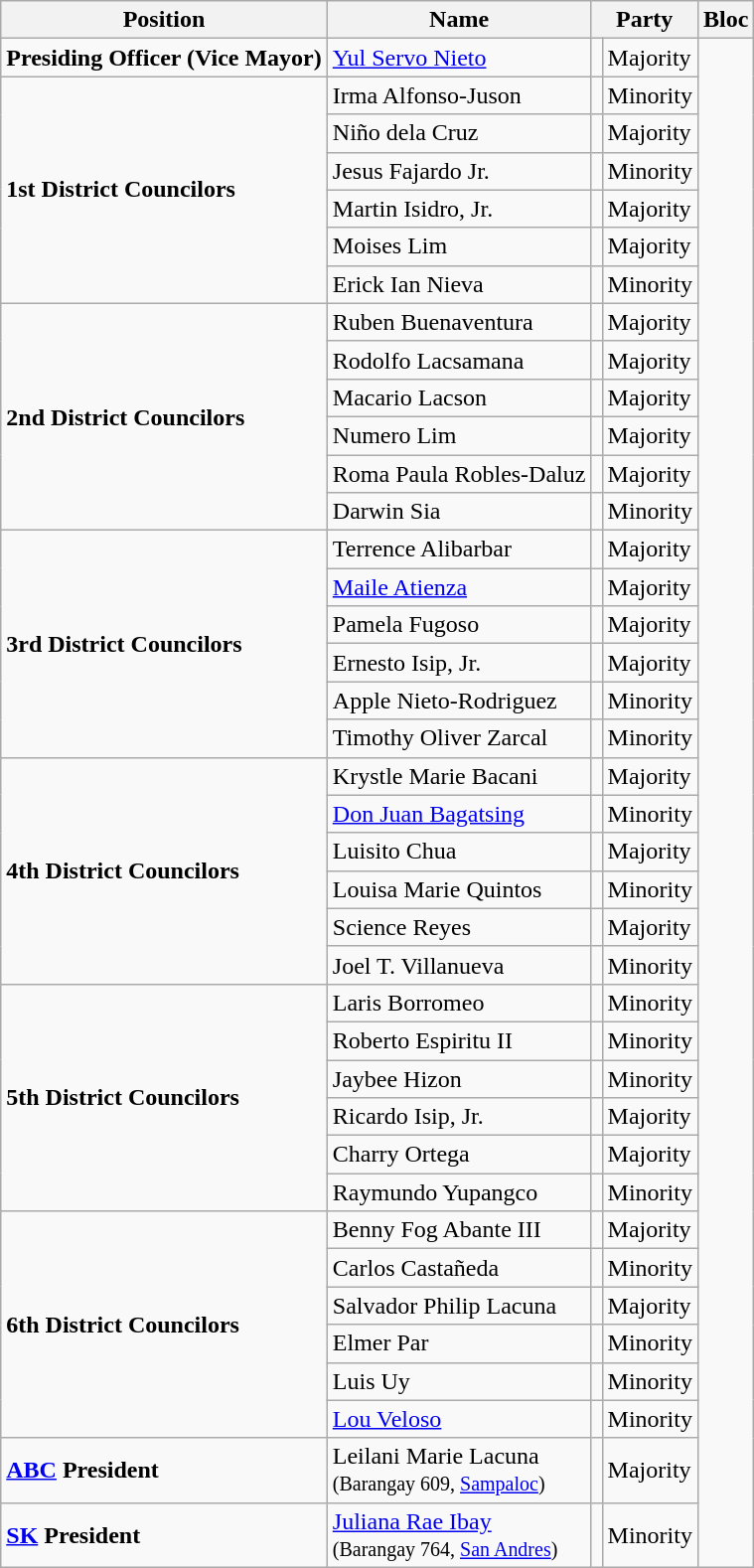<table class=wikitable>
<tr>
<th>Position</th>
<th>Name</th>
<th colspan=2>Party</th>
<th>Bloc</th>
</tr>
<tr>
<td><strong>Presiding Officer (Vice Mayor)</strong></td>
<td><a href='#'>Yul Servo Nieto</a></td>
<td></td>
<td>Majority</td>
</tr>
<tr>
<td rowspan=6><strong>1st District Councilors</strong></td>
<td>Irma Alfonso-Juson</td>
<td></td>
<td>Minority</td>
</tr>
<tr>
<td>Niño dela Cruz</td>
<td></td>
<td>Majority</td>
</tr>
<tr>
<td>Jesus Fajardo Jr.</td>
<td></td>
<td>Minority</td>
</tr>
<tr>
<td>Martin Isidro, Jr.</td>
<td></td>
<td>Majority</td>
</tr>
<tr>
<td>Moises Lim</td>
<td></td>
<td>Majority</td>
</tr>
<tr>
<td>Erick Ian Nieva</td>
<td></td>
<td>Minority</td>
</tr>
<tr>
<td rowspan="6"><strong>2nd District Councilors</strong></td>
<td>Ruben Buenaventura</td>
<td></td>
<td>Majority</td>
</tr>
<tr>
<td>Rodolfo Lacsamana</td>
<td></td>
<td>Majority</td>
</tr>
<tr>
<td>Macario Lacson</td>
<td></td>
<td>Majority</td>
</tr>
<tr>
<td>Numero Lim</td>
<td></td>
<td>Majority</td>
</tr>
<tr>
<td>Roma Paula Robles-Daluz</td>
<td></td>
<td>Majority</td>
</tr>
<tr>
<td>Darwin Sia</td>
<td></td>
<td>Minority</td>
</tr>
<tr>
<td rowspan="6"><strong>3rd District Councilors</strong></td>
<td>Terrence Alibarbar</td>
<td></td>
<td>Majority</td>
</tr>
<tr>
<td><a href='#'>Maile Atienza</a></td>
<td></td>
<td>Majority</td>
</tr>
<tr>
<td>Pamela Fugoso</td>
<td></td>
<td>Majority</td>
</tr>
<tr>
<td>Ernesto Isip, Jr.</td>
<td></td>
<td>Majority</td>
</tr>
<tr>
<td>Apple Nieto-Rodriguez</td>
<td></td>
<td>Minority</td>
</tr>
<tr>
<td>Timothy Oliver Zarcal</td>
<td></td>
<td>Minority</td>
</tr>
<tr>
<td rowspan="6"><strong>4th District Councilors</strong></td>
<td>Krystle Marie Bacani</td>
<td></td>
<td>Majority</td>
</tr>
<tr>
<td><a href='#'>Don Juan Bagatsing</a></td>
<td></td>
<td>Minority</td>
</tr>
<tr>
<td>Luisito Chua</td>
<td></td>
<td>Majority</td>
</tr>
<tr>
<td>Louisa Marie Quintos</td>
<td></td>
<td>Minority</td>
</tr>
<tr>
<td>Science Reyes</td>
<td></td>
<td>Majority</td>
</tr>
<tr>
<td>Joel T. Villanueva</td>
<td></td>
<td>Minority</td>
</tr>
<tr>
<td rowspan="6"><strong>5th District Councilors</strong></td>
<td>Laris Borromeo</td>
<td></td>
<td>Minority</td>
</tr>
<tr>
<td>Roberto Espiritu II</td>
<td></td>
<td>Minority</td>
</tr>
<tr>
<td>Jaybee Hizon</td>
<td></td>
<td>Minority</td>
</tr>
<tr>
<td>Ricardo Isip, Jr.</td>
<td></td>
<td>Majority</td>
</tr>
<tr>
<td>Charry Ortega</td>
<td></td>
<td>Majority</td>
</tr>
<tr>
<td>Raymundo Yupangco</td>
<td></td>
<td>Minority</td>
</tr>
<tr>
<td rowspan="6"><strong>6th District Councilors</strong></td>
<td>Benny Fog Abante III</td>
<td></td>
<td>Majority</td>
</tr>
<tr>
<td>Carlos Castañeda</td>
<td></td>
<td>Minority</td>
</tr>
<tr>
<td>Salvador Philip Lacuna</td>
<td></td>
<td>Majority</td>
</tr>
<tr>
<td>Elmer Par</td>
<td></td>
<td>Minority</td>
</tr>
<tr>
<td>Luis Uy</td>
<td></td>
<td>Minority</td>
</tr>
<tr>
<td><a href='#'>Lou Veloso</a></td>
<td></td>
<td>Minority</td>
</tr>
<tr>
<td><strong><a href='#'>ABC</a> President</strong></td>
<td>Leilani Marie Lacuna<br><small>(Barangay 609, <a href='#'>Sampaloc</a>)</small></td>
<td></td>
<td>Majority</td>
</tr>
<tr>
<td><strong><a href='#'>SK</a> President</strong></td>
<td><a href='#'>Juliana Rae Ibay</a><br><small>(Barangay 764, <a href='#'>San Andres</a>)</small></td>
<td></td>
<td>Minority</td>
</tr>
</table>
